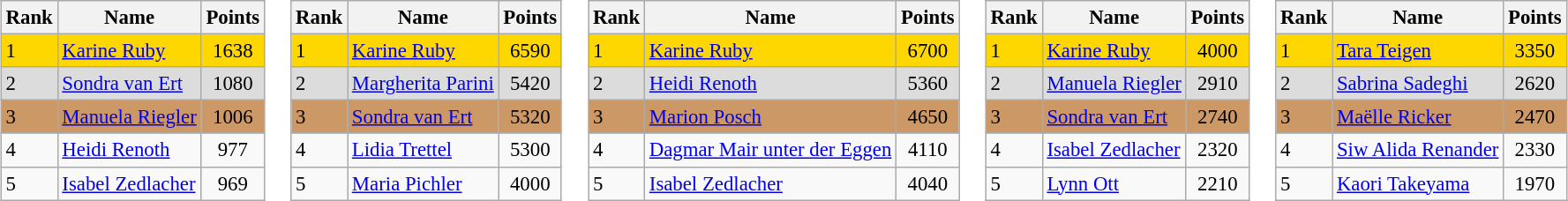<table style="font-size:95%;">
<tr valign="top">
<td><br><table class="wikitable">
<tr class="hintergrundfarbe5">
<th>Rank</th>
<th>Name</th>
<th>Points</th>
</tr>
<tr style="background:#FFD700;">
<td>1</td>
<td> <a href='#'>Karine Ruby</a></td>
<td style="text-align:center;">1638</td>
</tr>
<tr style="background:#DCDCDC;">
<td>2</td>
<td> <a href='#'>Sondra van Ert</a></td>
<td style="text-align:center;">1080</td>
</tr>
<tr style="background:#CC9966;">
<td>3</td>
<td> <a href='#'>Manuela Riegler</a></td>
<td style="text-align:center;">1006</td>
</tr>
<tr>
<td>4</td>
<td> <a href='#'>Heidi Renoth</a></td>
<td style="text-align:center;">977</td>
</tr>
<tr>
<td>5</td>
<td> <a href='#'>Isabel Zedlacher</a></td>
<td style="text-align:center;">969</td>
</tr>
</table>
</td>
<td><br><table class="wikitable">
<tr class="hintergrundfarbe5">
<th>Rank</th>
<th>Name</th>
<th>Points</th>
</tr>
<tr style="background:#FFD700;">
<td>1</td>
<td> <a href='#'>Karine Ruby</a></td>
<td style="text-align:center;">6590</td>
</tr>
<tr style="background:#DCDCDC;">
<td>2</td>
<td> <a href='#'>Margherita Parini</a></td>
<td style="text-align:center;">5420</td>
</tr>
<tr style="background:#CC9966;">
<td>3</td>
<td> <a href='#'>Sondra van Ert</a></td>
<td style="text-align:center;">5320</td>
</tr>
<tr>
<td>4</td>
<td> <a href='#'>Lidia Trettel</a></td>
<td style="text-align:center;">5300</td>
</tr>
<tr>
<td>5</td>
<td> <a href='#'>Maria Pichler</a></td>
<td style="text-align:center;">4000</td>
</tr>
</table>
</td>
<td><br><table class="wikitable">
<tr class="hintergrundfarbe5">
<th>Rank</th>
<th>Name</th>
<th>Points</th>
</tr>
<tr style="background:#FFD700;">
<td>1</td>
<td> <a href='#'>Karine Ruby</a></td>
<td style="text-align:center;">6700</td>
</tr>
<tr style="background:#DCDCDC;">
<td>2</td>
<td> <a href='#'>Heidi Renoth</a></td>
<td style="text-align:center;">5360</td>
</tr>
<tr style="background:#CC9966;">
<td>3</td>
<td> <a href='#'>Marion Posch</a></td>
<td style="text-align:center;">4650</td>
</tr>
<tr>
<td>4</td>
<td> <a href='#'>Dagmar Mair unter der Eggen</a></td>
<td style="text-align:center;">4110</td>
</tr>
<tr>
<td>5</td>
<td> <a href='#'>Isabel Zedlacher</a></td>
<td style="text-align:center;">4040</td>
</tr>
</table>
</td>
<td><br><table class="wikitable">
<tr class="hintergrundfarbe5">
<th>Rank</th>
<th>Name</th>
<th>Points</th>
</tr>
<tr style="background:#FFD700;">
<td>1</td>
<td> <a href='#'>Karine Ruby</a></td>
<td style="text-align:center;">4000</td>
</tr>
<tr style="background:#DCDCDC;">
<td>2</td>
<td> <a href='#'>Manuela Riegler</a></td>
<td style="text-align:center;">2910</td>
</tr>
<tr style="background:#CC9966;">
<td>3</td>
<td> <a href='#'>Sondra van Ert</a></td>
<td style="text-align:center;">2740</td>
</tr>
<tr>
<td>4</td>
<td> <a href='#'>Isabel Zedlacher</a></td>
<td style="text-align:center;">2320</td>
</tr>
<tr>
<td>5</td>
<td> <a href='#'>Lynn Ott</a></td>
<td style="text-align:center;">2210</td>
</tr>
</table>
</td>
<td><br><table class="wikitable">
<tr class="hintergrundfarbe5">
<th>Rank</th>
<th>Name</th>
<th>Points</th>
</tr>
<tr style="background:#FFD700;">
<td>1</td>
<td> <a href='#'>Tara Teigen</a></td>
<td style="text-align:center;">3350</td>
</tr>
<tr style="background:#DCDCDC;">
<td>2</td>
<td> <a href='#'>Sabrina Sadeghi</a></td>
<td style="text-align:center;">2620</td>
</tr>
<tr style="background:#CC9966;">
<td>3</td>
<td> <a href='#'>Maëlle Ricker</a></td>
<td style="text-align:center;">2470</td>
</tr>
<tr>
<td>4</td>
<td> <a href='#'>Siw Alida Renander</a></td>
<td style="text-align:center;">2330</td>
</tr>
<tr>
<td>5</td>
<td> <a href='#'>Kaori Takeyama</a></td>
<td style="text-align:center;">1970</td>
</tr>
</table>
</td>
</tr>
</table>
